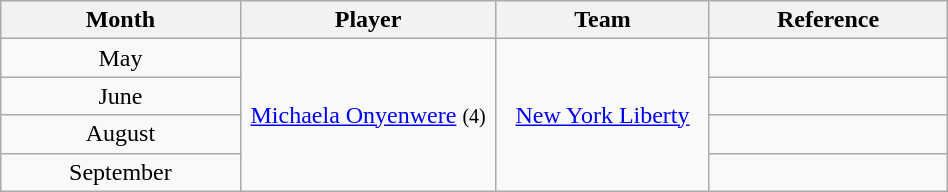<table class="wikitable" style="width: 50%; text-align:center;">
<tr>
<th width=60>Month</th>
<th width=60>Player</th>
<th width=60>Team</th>
<th width=20>Reference</th>
</tr>
<tr>
<td>May</td>
<td rowspan="4"><a href='#'>Michaela Onyenwere</a> <small>(4)</small></td>
<td rowspan="4"><a href='#'>New York Liberty</a></td>
<td></td>
</tr>
<tr>
<td>June</td>
<td></td>
</tr>
<tr>
<td>August</td>
<td></td>
</tr>
<tr>
<td>September</td>
<td></td>
</tr>
</table>
